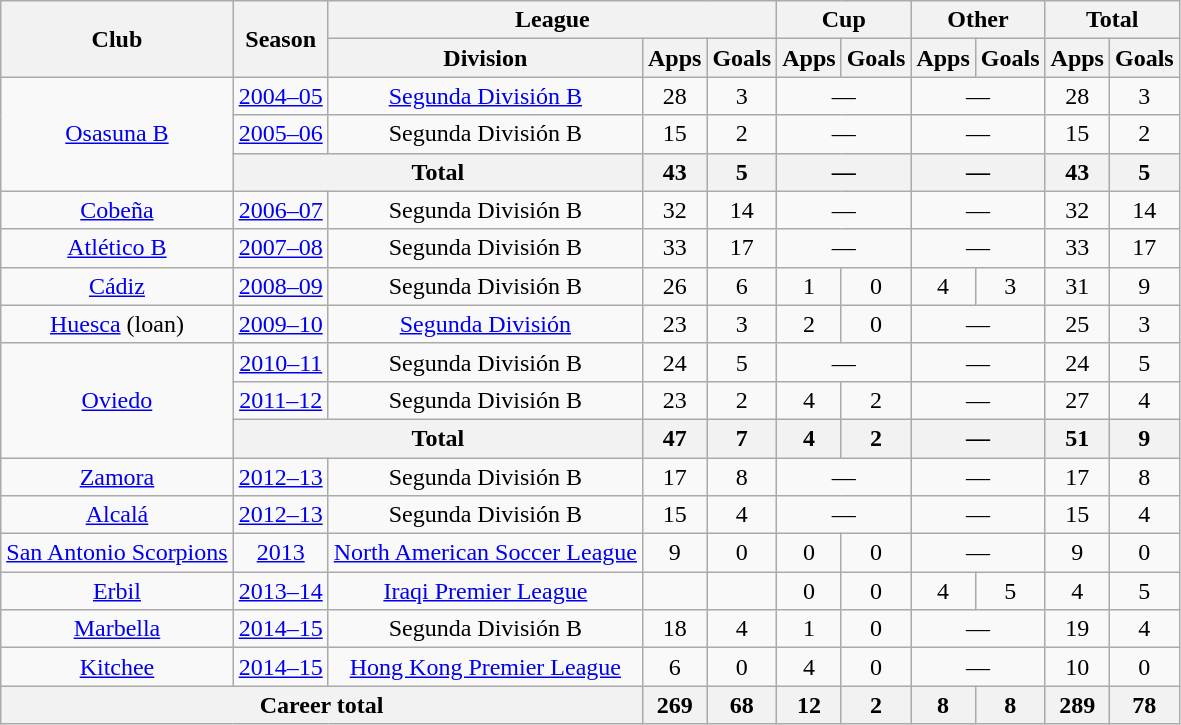<table class="wikitable" style="text-align: center;">
<tr>
<th rowspan="2">Club</th>
<th rowspan="2">Season</th>
<th colspan="3">League</th>
<th colspan="2">Cup</th>
<th colspan="2">Other</th>
<th colspan="2">Total</th>
</tr>
<tr>
<th>Division</th>
<th>Apps</th>
<th>Goals</th>
<th>Apps</th>
<th>Goals</th>
<th>Apps</th>
<th>Goals</th>
<th>Apps</th>
<th>Goals</th>
</tr>
<tr>
<td rowspan="3"><a href='#'>Osasuna B</a></td>
<td><a href='#'>2004–05</a></td>
<td><a href='#'>Segunda División B</a></td>
<td>28</td>
<td>3</td>
<td colspan="2">—</td>
<td colspan="2">—</td>
<td>28</td>
<td>3</td>
</tr>
<tr>
<td><a href='#'>2005–06</a></td>
<td>Segunda División B</td>
<td>15</td>
<td>2</td>
<td colspan="2">—</td>
<td colspan="2">—</td>
<td>15</td>
<td>2</td>
</tr>
<tr>
<th colspan="2">Total</th>
<th>43</th>
<th>5</th>
<th colspan="2">—</th>
<th colspan="2">—</th>
<th>43</th>
<th>5</th>
</tr>
<tr>
<td><a href='#'>Cobeña</a></td>
<td><a href='#'>2006–07</a></td>
<td>Segunda División B</td>
<td>32</td>
<td>14</td>
<td colspan="2">—</td>
<td colspan="2">—</td>
<td>32</td>
<td>14</td>
</tr>
<tr>
<td><a href='#'>Atlético B</a></td>
<td><a href='#'>2007–08</a></td>
<td>Segunda División B</td>
<td>33</td>
<td>17</td>
<td colspan="2">—</td>
<td colspan="2">—</td>
<td>33</td>
<td>17</td>
</tr>
<tr>
<td><a href='#'>Cádiz</a></td>
<td><a href='#'>2008–09</a></td>
<td>Segunda División B</td>
<td>26</td>
<td>6</td>
<td>1</td>
<td>0</td>
<td>4</td>
<td>3</td>
<td>31</td>
<td>9</td>
</tr>
<tr>
<td><a href='#'>Huesca</a> (loan)</td>
<td><a href='#'>2009–10</a></td>
<td><a href='#'>Segunda División</a></td>
<td>23</td>
<td>3</td>
<td>2</td>
<td>0</td>
<td colspan="2">—</td>
<td>25</td>
<td>3</td>
</tr>
<tr>
<td rowspan="3"><a href='#'>Oviedo</a></td>
<td><a href='#'>2010–11</a></td>
<td>Segunda División B</td>
<td>24</td>
<td>5</td>
<td colspan="2">—</td>
<td colspan="2">—</td>
<td>24</td>
<td>5</td>
</tr>
<tr>
<td><a href='#'>2011–12</a></td>
<td>Segunda División B</td>
<td>23</td>
<td>2</td>
<td>4</td>
<td>2</td>
<td colspan="2">—</td>
<td>27</td>
<td>4</td>
</tr>
<tr>
<th colspan="2">Total</th>
<th>47</th>
<th>7</th>
<th>4</th>
<th>2</th>
<th colspan="2">—</th>
<th>51</th>
<th>9</th>
</tr>
<tr>
<td rowspan="1"><a href='#'>Zamora</a></td>
<td><a href='#'>2012–13</a></td>
<td>Segunda División B</td>
<td>17</td>
<td>8</td>
<td colspan="2">—</td>
<td colspan="2">—</td>
<td>17</td>
<td>8</td>
</tr>
<tr>
<td rowspan="1"><a href='#'>Alcalá</a></td>
<td><a href='#'>2012–13</a></td>
<td>Segunda División B</td>
<td>15</td>
<td>4</td>
<td colspan="2">—</td>
<td colspan="2">—</td>
<td>15</td>
<td>4</td>
</tr>
<tr>
<td><a href='#'>San Antonio Scorpions</a></td>
<td><a href='#'>2013</a></td>
<td><a href='#'>North American Soccer League</a></td>
<td>9</td>
<td>0</td>
<td>0</td>
<td>0</td>
<td colspan="2">—</td>
<td>9</td>
<td>0</td>
</tr>
<tr>
<td><a href='#'>Erbil</a></td>
<td><a href='#'>2013–14</a></td>
<td><a href='#'>Iraqi Premier League</a></td>
<td></td>
<td></td>
<td>0</td>
<td>0</td>
<td>4</td>
<td>5</td>
<td>4</td>
<td>5</td>
</tr>
<tr>
<td><a href='#'>Marbella</a></td>
<td><a href='#'>2014–15</a></td>
<td>Segunda División B</td>
<td>18</td>
<td>4</td>
<td>1</td>
<td>0</td>
<td colspan="2">—</td>
<td>19</td>
<td>4</td>
</tr>
<tr>
<td><a href='#'>Kitchee</a></td>
<td><a href='#'>2014–15</a></td>
<td><a href='#'>Hong Kong Premier League</a></td>
<td>6</td>
<td>0</td>
<td>4</td>
<td>0</td>
<td colspan="2">—</td>
<td>10</td>
<td>0</td>
</tr>
<tr>
<th colspan="3">Career total</th>
<th>269</th>
<th>68</th>
<th>12</th>
<th>2</th>
<th>8</th>
<th>8</th>
<th>289</th>
<th>78</th>
</tr>
</table>
